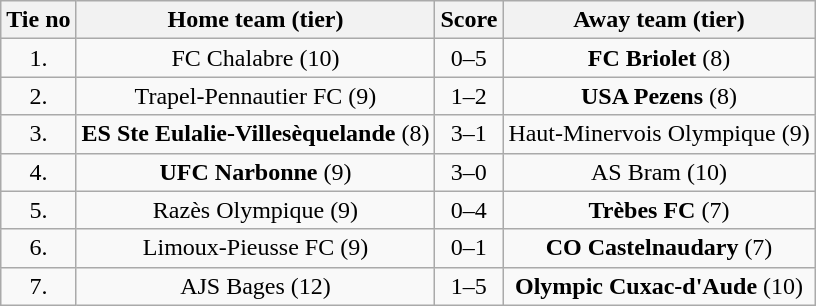<table class="wikitable" style="text-align: center">
<tr>
<th>Tie no</th>
<th>Home team (tier)</th>
<th>Score</th>
<th>Away team (tier)</th>
</tr>
<tr>
<td>1.</td>
<td>FC Chalabre (10)</td>
<td>0–5</td>
<td><strong>FC Briolet</strong> (8)</td>
</tr>
<tr>
<td>2.</td>
<td>Trapel-Pennautier FC (9)</td>
<td>1–2</td>
<td><strong>USA Pezens</strong> (8)</td>
</tr>
<tr>
<td>3.</td>
<td><strong>ES Ste Eulalie-Villesèquelande</strong> (8)</td>
<td>3–1 </td>
<td>Haut-Minervois Olympique (9)</td>
</tr>
<tr>
<td>4.</td>
<td><strong>UFC Narbonne</strong> (9)</td>
<td>3–0</td>
<td>AS Bram (10)</td>
</tr>
<tr>
<td>5.</td>
<td>Razès Olympique (9)</td>
<td>0–4</td>
<td><strong>Trèbes FC</strong> (7)</td>
</tr>
<tr>
<td>6.</td>
<td>Limoux-Pieusse FC (9)</td>
<td>0–1</td>
<td><strong>CO Castelnaudary</strong> (7)</td>
</tr>
<tr>
<td>7.</td>
<td>AJS Bages (12)</td>
<td>1–5</td>
<td><strong>Olympic Cuxac-d'Aude</strong> (10)</td>
</tr>
</table>
